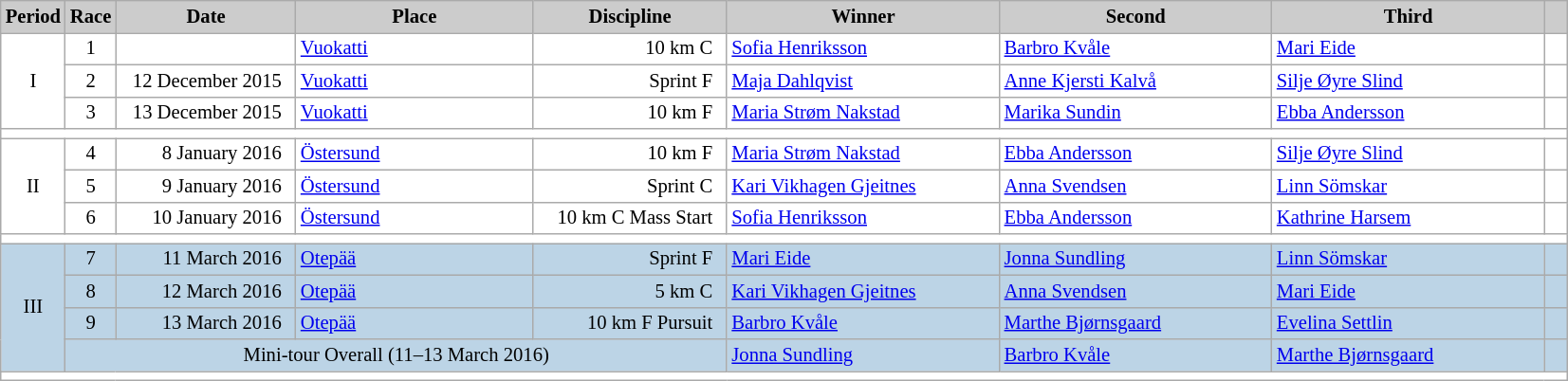<table class="wikitable plainrowheaders" style="background:#fff; font-size:86%; line-height:16px; border:grey solid 1px; border-collapse:collapse;">
<tr style="background:#ccc; text-align:center;">
<th scope="col" style="background:#ccc; width=20 px;">Period</th>
<th scope="col" style="background:#ccc; width=30 px;">Race</th>
<th scope="col" style="background:#ccc; width:120px;">Date</th>
<th scope="col" style="background:#ccc; width:160px;">Place</th>
<th scope="col" style="background:#ccc; width:130px;">Discipline</th>
<th scope="col" style="background:#ccc; width:185px;">Winner</th>
<th scope="col" style="background:#ccc; width:185px;">Second</th>
<th scope="col" style="background:#ccc; width:185px;">Third</th>
<th scope="col" style="background:#ccc; width:10px;"></th>
</tr>
<tr>
<td rowspan=3 align=center>I</td>
<td align=center>1</td>
<td align=right>  </td>
<td> <a href='#'>Vuokatti</a></td>
<td align=right>10 km C  </td>
<td> <a href='#'>Sofia Henriksson</a></td>
<td> <a href='#'>Barbro Kvåle</a></td>
<td> <a href='#'>Mari Eide</a></td>
<td></td>
</tr>
<tr>
<td align=center>2</td>
<td align=right>12 December 2015  </td>
<td> <a href='#'>Vuokatti</a></td>
<td align=right>Sprint F  </td>
<td> <a href='#'>Maja Dahlqvist</a></td>
<td> <a href='#'>Anne Kjersti Kalvå</a></td>
<td> <a href='#'>Silje Øyre Slind</a></td>
<td></td>
</tr>
<tr>
<td align=center>3</td>
<td align=right>13 December 2015  </td>
<td> <a href='#'>Vuokatti</a></td>
<td align=right>10 km F  </td>
<td> <a href='#'>Maria Strøm Nakstad</a></td>
<td> <a href='#'>Marika Sundin</a></td>
<td> <a href='#'>Ebba Andersson</a></td>
<td></td>
</tr>
<tr>
<td colspan="9"></td>
</tr>
<tr>
<td rowspan=3 align=center>II</td>
<td align=center>4</td>
<td align=right>8 January 2016  </td>
<td> <a href='#'>Östersund</a></td>
<td align=right>10 km F  </td>
<td> <a href='#'>Maria Strøm Nakstad</a></td>
<td> <a href='#'>Ebba Andersson</a></td>
<td> <a href='#'>Silje Øyre Slind</a></td>
<td></td>
</tr>
<tr>
<td align=center>5</td>
<td align=right>9 January 2016  </td>
<td> <a href='#'>Östersund</a></td>
<td align=right>Sprint C  </td>
<td> <a href='#'>Kari Vikhagen Gjeitnes</a></td>
<td> <a href='#'>Anna Svendsen</a></td>
<td> <a href='#'>Linn Sömskar</a></td>
<td></td>
</tr>
<tr>
<td align=center>6</td>
<td align=right>10 January 2016  </td>
<td> <a href='#'>Östersund</a></td>
<td align=right>10 km C Mass Start  </td>
<td> <a href='#'>Sofia Henriksson</a></td>
<td> <a href='#'>Ebba Andersson</a></td>
<td> <a href='#'>Kathrine Harsem</a></td>
<td></td>
</tr>
<tr>
<td colspan=9></td>
</tr>
<tr bgcolor=#BCD4E6>
<td rowspan=4 align=center>III</td>
<td align=center>7</td>
<td align=right>11 March 2016  </td>
<td> <a href='#'>Otepää</a></td>
<td align=right>Sprint F  </td>
<td> <a href='#'>Mari Eide</a></td>
<td> <a href='#'>Jonna Sundling</a></td>
<td> <a href='#'>Linn Sömskar</a></td>
<td></td>
</tr>
<tr bgcolor=#BCD4E6>
<td align=center>8</td>
<td align=right>12 March 2016  </td>
<td> <a href='#'>Otepää</a></td>
<td align=right>5 km C  </td>
<td> <a href='#'>Kari Vikhagen Gjeitnes</a></td>
<td> <a href='#'>Anna Svendsen</a></td>
<td> <a href='#'>Mari Eide</a></td>
<td></td>
</tr>
<tr bgcolor=#BCD4E6>
<td align=center>9</td>
<td align=right>13 March 2016  </td>
<td> <a href='#'>Otepää</a></td>
<td align=right>10 km F Pursuit  </td>
<td> <a href='#'>Barbro Kvåle</a></td>
<td> <a href='#'>Marthe Bjørnsgaard</a></td>
<td> <a href='#'>Evelina Settlin</a></td>
<td></td>
</tr>
<tr bgcolor=#BCD4E6>
<td colspan=4 align=center>Mini-tour Overall (11–13 March 2016)</td>
<td> <a href='#'>Jonna Sundling</a></td>
<td> <a href='#'>Barbro Kvåle</a></td>
<td> <a href='#'>Marthe Bjørnsgaard</a></td>
<td></td>
</tr>
<tr>
<td colspan=10></td>
</tr>
</table>
